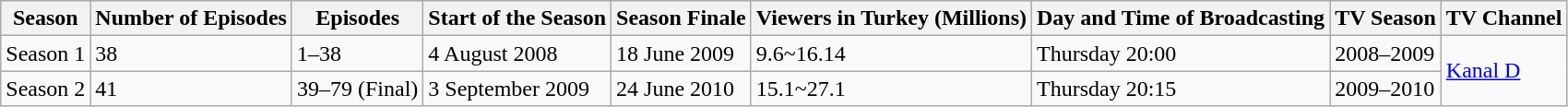<table class="wikitable">
<tr>
<th>Season</th>
<th>Number of Episodes</th>
<th>Episodes</th>
<th>Start of the Season</th>
<th>Season Finale</th>
<th>Viewers in Turkey (Millions)</th>
<th>Day and Time of Broadcasting</th>
<th>TV Season</th>
<th>TV Channel</th>
</tr>
<tr>
<td>Season 1</td>
<td>38</td>
<td>1–38</td>
<td>4 August 2008</td>
<td>18 June 2009</td>
<td>9.6~16.14</td>
<td>Thursday 20:00</td>
<td>2008–2009</td>
<td rowspan="2"><a href='#'>Kanal D</a></td>
</tr>
<tr>
<td>Season 2</td>
<td>41</td>
<td>39–79 (Final)</td>
<td>3 September 2009</td>
<td>24 June 2010</td>
<td>15.1~27.1</td>
<td>Thursday 20:15</td>
<td>2009–2010</td>
</tr>
</table>
